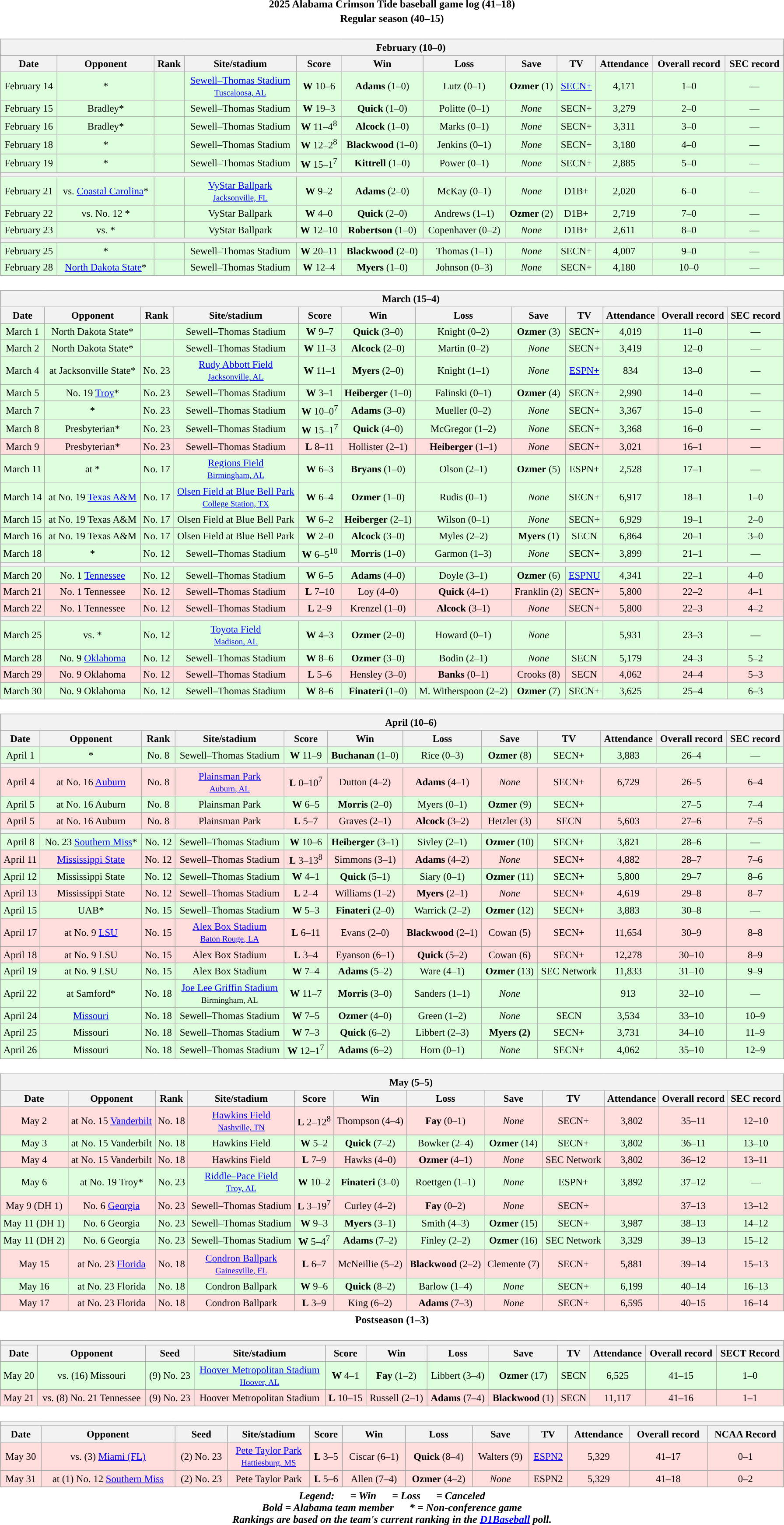<table class="toccolours" width=95% style="clear:both; margin:1.5em auto; text-align:center;">
<tr>
<th colspan=2>2025 Alabama Crimson Tide baseball game log (41–18)</th>
</tr>
<tr>
<th colspan=2>Regular season (40–15)</th>
</tr>
<tr valign="top">
<td><br><table class="wikitable collapsible collapsed" style="margin:auto; width:100%; text-align:center; font-size:95%">
<tr>
<th colspan=12 style="padding-left:4em;">February (10–0)</th>
</tr>
<tr>
<th>Date</th>
<th>Opponent</th>
<th>Rank</th>
<th>Site/stadium</th>
<th>Score</th>
<th>Win</th>
<th>Loss</th>
<th>Save</th>
<th>TV</th>
<th>Attendance</th>
<th>Overall record</th>
<th>SEC record</th>
</tr>
<tr align="center" bgcolor="#ddffdd">
<td>February 14</td>
<td>*</td>
<td></td>
<td><a href='#'>Sewell–Thomas Stadium</a><br><small><a href='#'>Tuscaloosa, AL</a></small></td>
<td><strong>W</strong> 10–6</td>
<td><strong>Adams</strong> (1–0)</td>
<td>Lutz (0–1)</td>
<td><strong>Ozmer</strong> (1)</td>
<td><a href='#'>SECN+</a></td>
<td>4,171</td>
<td>1–0</td>
<td>—</td>
</tr>
<tr align="center" bgcolor="#ddffdd">
<td>February 15</td>
<td>Bradley*</td>
<td></td>
<td>Sewell–Thomas Stadium</td>
<td><strong>W</strong> 19–3</td>
<td><strong>Quick</strong> (1–0)</td>
<td>Politte (0–1)</td>
<td><em>None</em></td>
<td>SECN+</td>
<td>3,279</td>
<td>2–0</td>
<td>—</td>
</tr>
<tr align="center" bgcolor="#ddffdd">
<td>February 16</td>
<td>Bradley*</td>
<td></td>
<td>Sewell–Thomas Stadium</td>
<td><strong>W</strong> 11–4<sup>8</sup></td>
<td><strong>Alcock</strong> (1–0)</td>
<td>Marks (0–1)</td>
<td><em>None</em></td>
<td>SECN+</td>
<td>3,311</td>
<td>3–0</td>
<td>—</td>
</tr>
<tr align="center" bgcolor="#ddffdd">
<td>February 18</td>
<td>*</td>
<td></td>
<td>Sewell–Thomas Stadium</td>
<td><strong>W</strong> 12–2<sup>8</sup></td>
<td><strong>Blackwood</strong> (1–0)</td>
<td>Jenkins (0–1)</td>
<td><em>None</em></td>
<td>SECN+</td>
<td>3,180</td>
<td>4–0</td>
<td>—</td>
</tr>
<tr align="center" bgcolor="#ddffdd">
<td>February 19</td>
<td>*</td>
<td></td>
<td>Sewell–Thomas Stadium</td>
<td><strong>W</strong> 15–1<sup>7</sup></td>
<td><strong>Kittrell</strong> (1–0)</td>
<td>Power (0–1)</td>
<td><em>None</em></td>
<td>SECN+</td>
<td>2,885</td>
<td>5–0</td>
<td>—</td>
</tr>
<tr>
<th colspan=12></th>
</tr>
<tr align="center" bgcolor="#ddffdd">
<td>February 21</td>
<td>vs. <a href='#'>Coastal Carolina</a>*</td>
<td></td>
<td><a href='#'>VyStar Ballpark</a><br><small><a href='#'>Jacksonville, FL</a></small></td>
<td><strong>W</strong> 9–2</td>
<td><strong>Adams</strong> (2–0)</td>
<td>McKay (0–1)</td>
<td><em>None</em></td>
<td>D1B+</td>
<td>2,020</td>
<td>6–0</td>
<td>—</td>
</tr>
<tr align="center" bgcolor="#ddffdd">
<td>February 22</td>
<td>vs. No. 12 *</td>
<td></td>
<td>VyStar Ballpark</td>
<td><strong>W</strong> 4–0</td>
<td><strong>Quick</strong> (2–0)</td>
<td>Andrews (1–1)</td>
<td><strong>Ozmer</strong> (2)</td>
<td>D1B+</td>
<td>2,719</td>
<td>7–0</td>
<td>—</td>
</tr>
<tr align="center" bgcolor="#ddffdd">
<td>February 23</td>
<td>vs. *</td>
<td></td>
<td>VyStar Ballpark</td>
<td><strong>W</strong> 12–10</td>
<td><strong>Robertson</strong> (1–0)</td>
<td>Copenhaver (0–2)</td>
<td><em>None</em></td>
<td>D1B+</td>
<td>2,611</td>
<td>8–0</td>
<td>—</td>
</tr>
<tr>
<th colspan=12></th>
</tr>
<tr align="center" bgcolor="#ddffdd">
<td>February 25</td>
<td>*</td>
<td></td>
<td>Sewell–Thomas Stadium</td>
<td><strong>W</strong> 20–11</td>
<td><strong>Blackwood</strong> (2–0)</td>
<td>Thomas (1–1)</td>
<td><em>None</em></td>
<td>SECN+</td>
<td>4,007</td>
<td>9–0</td>
<td>—</td>
</tr>
<tr align="center" bgcolor="#ddffdd">
<td>February 28</td>
<td><a href='#'>North Dakota State</a>*</td>
<td></td>
<td>Sewell–Thomas Stadium</td>
<td><strong>W</strong> 12–4</td>
<td><strong>Myers</strong> (1–0)</td>
<td>Johnson (0–3)</td>
<td><em>None</em></td>
<td>SECN+</td>
<td>4,180</td>
<td>10–0</td>
<td>—</td>
</tr>
</table>
</td>
</tr>
<tr>
<td><br><table class="wikitable collapsible collapsed" style="margin:auto; width:100%; text-align:center; font-size:95%">
<tr>
<th colspan=12 style="padding-left:4em;">March (15–4)</th>
</tr>
<tr>
<th>Date</th>
<th>Opponent</th>
<th>Rank</th>
<th>Site/stadium</th>
<th>Score</th>
<th>Win</th>
<th>Loss</th>
<th>Save</th>
<th>TV</th>
<th>Attendance</th>
<th>Overall record</th>
<th>SEC record</th>
</tr>
<tr align="center" bgcolor="#ddffdd">
<td>March 1</td>
<td>North Dakota State*</td>
<td></td>
<td>Sewell–Thomas Stadium</td>
<td><strong>W</strong> 9–7</td>
<td><strong>Quick</strong> (3–0)</td>
<td>Knight (0–2)</td>
<td><strong>Ozmer</strong> (3)</td>
<td>SECN+</td>
<td>4,019</td>
<td>11–0</td>
<td>—</td>
</tr>
<tr align="center" bgcolor="#ddffdd">
<td>March 2</td>
<td>North Dakota State*</td>
<td></td>
<td>Sewell–Thomas Stadium</td>
<td><strong>W</strong> 11–3</td>
<td><strong>Alcock</strong> (2–0)</td>
<td>Martin (0–2)</td>
<td><em>None</em></td>
<td>SECN+</td>
<td>3,419</td>
<td>12–0</td>
<td>—</td>
</tr>
<tr align="center" bgcolor="#ddffdd">
<td>March 4</td>
<td>at Jacksonville State*</td>
<td>No. 23</td>
<td><a href='#'>Rudy Abbott Field</a><br><small><a href='#'>Jacksonville, AL</a></small></td>
<td><strong>W</strong> 11–1</td>
<td><strong>Myers</strong> (2–0)</td>
<td>Knight (1–1)</td>
<td><em>None</em></td>
<td><a href='#'>ESPN+</a></td>
<td>834</td>
<td>13–0</td>
<td>—</td>
</tr>
<tr align="center" bgcolor="#ddffdd">
<td>March 5</td>
<td>No. 19 <a href='#'>Troy</a>*</td>
<td>No. 23</td>
<td>Sewell–Thomas Stadium</td>
<td><strong>W</strong> 3–1</td>
<td><strong>Heiberger</strong> (1–0)</td>
<td>Falinski (0–1)</td>
<td><strong>Ozmer</strong> (4)</td>
<td>SECN+</td>
<td>2,990</td>
<td>14–0</td>
<td>—</td>
</tr>
<tr align="center" bgcolor="#ddffdd">
<td>March 7</td>
<td>*</td>
<td>No. 23</td>
<td>Sewell–Thomas Stadium</td>
<td><strong>W</strong> 10–0<sup>7</sup></td>
<td><strong>Adams</strong> (3–0)</td>
<td>Mueller (0–2)</td>
<td><em>None</em></td>
<td>SECN+</td>
<td>3,367</td>
<td>15–0</td>
<td>—</td>
</tr>
<tr align="center" bgcolor="#ddffdd">
<td>March 8</td>
<td>Presbyterian*</td>
<td>No. 23</td>
<td>Sewell–Thomas Stadium</td>
<td><strong>W</strong> 15–1<sup>7</sup></td>
<td><strong>Quick</strong> (4–0)</td>
<td>McGregor (1–2)</td>
<td><em>None</em></td>
<td>SECN+</td>
<td>3,368</td>
<td>16–0</td>
<td>—</td>
</tr>
<tr align="center" bgcolor="#ffdddd">
<td>March 9</td>
<td>Presbyterian*</td>
<td>No. 23</td>
<td>Sewell–Thomas Stadium</td>
<td><strong>L</strong> 8–11</td>
<td>Hollister (2–1)</td>
<td><strong>Heiberger</strong> (1–1)</td>
<td><em>None</em></td>
<td>SECN+</td>
<td>3,021</td>
<td>16–1</td>
<td>—</td>
</tr>
<tr align="center" bgcolor="#ddffdd">
<td>March 11</td>
<td>at *</td>
<td>No. 17</td>
<td><a href='#'>Regions Field</a><br><small><a href='#'>Birmingham, AL</a></small></td>
<td><strong>W</strong> 6–3</td>
<td><strong>Bryans</strong> (1–0)</td>
<td>Olson (2–1)</td>
<td><strong>Ozmer</strong> (5)</td>
<td>ESPN+</td>
<td>2,528</td>
<td>17–1</td>
<td>—</td>
</tr>
<tr align="center" bgcolor="#ddffdd">
<td>March 14</td>
<td>at No. 19 <a href='#'>Texas A&M</a></td>
<td>No. 17</td>
<td><a href='#'>Olsen Field at Blue Bell Park</a><br><small><a href='#'>College Station, TX</a></small></td>
<td><strong>W</strong> 6–4</td>
<td><strong>Ozmer</strong> (1–0)</td>
<td>Rudis (0–1)</td>
<td><em>None</em></td>
<td>SECN+</td>
<td>6,917</td>
<td>18–1</td>
<td>1–0</td>
</tr>
<tr align="center" bgcolor="#ddffdd">
<td>March 15</td>
<td>at No. 19 Texas A&M</td>
<td>No. 17</td>
<td>Olsen Field at Blue Bell Park</td>
<td><strong>W</strong> 6–2</td>
<td><strong>Heiberger</strong> (2–1)</td>
<td>Wilson (0–1)</td>
<td><em>None</em></td>
<td>SECN+</td>
<td>6,929</td>
<td>19–1</td>
<td>2–0</td>
</tr>
<tr align="center" bgcolor="#ddffdd">
<td>March 16</td>
<td>at No. 19 Texas A&M</td>
<td>No. 17</td>
<td>Olsen Field at Blue Bell Park</td>
<td><strong>W</strong> 2–0</td>
<td><strong>Alcock</strong> (3–0)</td>
<td>Myles (2–2)</td>
<td><strong>Myers</strong> (1)</td>
<td>SECN</td>
<td>6,864</td>
<td>20–1</td>
<td>3–0</td>
</tr>
<tr align="center" bgcolor="#ddffdd">
<td>March 18</td>
<td>*</td>
<td>No. 12</td>
<td>Sewell–Thomas Stadium</td>
<td><strong>W</strong> 6–5<sup>10</sup></td>
<td><strong>Morris</strong> (1–0)</td>
<td>Garmon (1–3)</td>
<td><em>None</em></td>
<td>SECN+</td>
<td>3,899</td>
<td>21–1</td>
<td>—</td>
</tr>
<tr>
<th colspan=12></th>
</tr>
<tr align="center" bgcolor="#ddffdd">
<td>March 20</td>
<td>No. 1 <a href='#'>Tennessee</a></td>
<td>No. 12</td>
<td>Sewell–Thomas Stadium</td>
<td><strong>W</strong> 6–5</td>
<td><strong>Adams</strong> (4–0)</td>
<td>Doyle (3–1)</td>
<td><strong>Ozmer</strong> (6)</td>
<td><a href='#'>ESPNU</a></td>
<td>4,341</td>
<td>22–1</td>
<td>4–0</td>
</tr>
<tr align="center" bgcolor="#ffdddd">
<td>March 21</td>
<td>No. 1 Tennessee</td>
<td>No. 12</td>
<td>Sewell–Thomas Stadium</td>
<td><strong>L</strong> 7–10</td>
<td>Loy (4–0)</td>
<td><strong>Quick</strong> (4–1)</td>
<td>Franklin (2)</td>
<td>SECN+</td>
<td>5,800</td>
<td>22–2</td>
<td>4–1</td>
</tr>
<tr align="center" bgcolor="#ffdddd">
<td>March 22</td>
<td>No. 1 Tennessee</td>
<td>No. 12</td>
<td>Sewell–Thomas Stadium</td>
<td><strong>L</strong> 2–9</td>
<td>Krenzel (1–0)</td>
<td><strong>Alcock</strong> (3–1)</td>
<td><em>None</em></td>
<td>SECN+</td>
<td>5,800</td>
<td>22–3</td>
<td>4–2</td>
</tr>
<tr>
<th colspan=12></th>
</tr>
<tr align="center" bgcolor="#ddffdd">
<td>March 25</td>
<td>vs. *</td>
<td>No. 12</td>
<td><a href='#'>Toyota Field</a><br><small><a href='#'>Madison, AL</a></small></td>
<td><strong>W</strong> 4–3</td>
<td><strong>Ozmer</strong> (2–0)</td>
<td>Howard (0–1)</td>
<td><em>None</em></td>
<td></td>
<td>5,931</td>
<td>23–3</td>
<td>—</td>
</tr>
<tr align="center" bgcolor="#ddffdd">
<td>March 28</td>
<td>No. 9 <a href='#'>Oklahoma</a></td>
<td>No. 12</td>
<td>Sewell–Thomas Stadium</td>
<td><strong>W</strong> 8–6</td>
<td><strong>Ozmer</strong> (3–0)</td>
<td>Bodin (2–1)</td>
<td><em>None</em></td>
<td>SECN</td>
<td>5,179</td>
<td>24–3</td>
<td>5–2</td>
</tr>
<tr align="center" bgcolor="#ffdddd">
<td>March 29</td>
<td>No. 9 Oklahoma</td>
<td>No. 12</td>
<td>Sewell–Thomas Stadium</td>
<td><strong>L</strong> 5–6</td>
<td>Hensley (3–0)</td>
<td><strong>Banks</strong> (0–1)</td>
<td>Crooks (8)</td>
<td>SECN</td>
<td>4,062</td>
<td>24–4</td>
<td>5–3</td>
</tr>
<tr align="center" bgcolor="#ddffdd">
<td>March 30</td>
<td>No. 9 Oklahoma</td>
<td>No. 12</td>
<td>Sewell–Thomas Stadium</td>
<td><strong>W</strong> 8–6</td>
<td><strong>Finateri</strong> (1–0)</td>
<td>M. Witherspoon (2–2)</td>
<td><strong>Ozmer</strong> (7)</td>
<td>SECN+</td>
<td>3,625</td>
<td>25–4</td>
<td>6–3</td>
</tr>
</table>
</td>
</tr>
<tr>
<td><br><table class="wikitable collapsible collapsed" style="margin:auto; width:100%; text-align:center; font-size:95%">
<tr>
<th colspan=12 style="padding-left:4em;">April (10–6)</th>
</tr>
<tr>
<th>Date</th>
<th>Opponent</th>
<th>Rank</th>
<th>Site/stadium</th>
<th>Score</th>
<th>Win</th>
<th>Loss</th>
<th>Save</th>
<th>TV</th>
<th>Attendance</th>
<th>Overall record</th>
<th>SEC record</th>
</tr>
<tr align="center" bgcolor="#ddffdd">
<td>April 1</td>
<td>*</td>
<td>No. 8</td>
<td>Sewell–Thomas Stadium</td>
<td><strong>W</strong> 11–9</td>
<td><strong>Buchanan</strong> (1–0)</td>
<td>Rice (0–3)</td>
<td><strong>Ozmer</strong> (8)</td>
<td>SECN+</td>
<td>3,883</td>
<td>26–4</td>
<td>—</td>
</tr>
<tr>
<th colspan=12></th>
</tr>
<tr align="center" bgcolor="#ffdddd">
<td>April 4</td>
<td>at No. 16 <a href='#'>Auburn</a></td>
<td>No. 8</td>
<td><a href='#'>Plainsman Park</a><br><small><a href='#'>Auburn, AL</a></small></td>
<td><strong>L</strong> 0–10<sup>7</sup></td>
<td>Dutton (4–2)</td>
<td><strong>Adams</strong> (4–1)</td>
<td><em>None</em></td>
<td>SECN+</td>
<td>6,729</td>
<td>26–5</td>
<td>6–4</td>
</tr>
<tr align="center" bgcolor="#ddffdd">
<td>April 5 </td>
<td>at No. 16 Auburn</td>
<td>No. 8</td>
<td>Plainsman Park</td>
<td><strong>W</strong> 6–5</td>
<td><strong>Morris</strong> (2–0)</td>
<td>Myers (0–1)</td>
<td><strong>Ozmer</strong> (9)</td>
<td>SECN+</td>
<td></td>
<td>27–5</td>
<td>7–4</td>
</tr>
<tr align="center" bgcolor="#ffdddd">
<td>April 5 </td>
<td>at No. 16 Auburn</td>
<td>No. 8</td>
<td>Plainsman Park</td>
<td><strong>L</strong> 5–7</td>
<td>Graves (2–1)</td>
<td><strong>Alcock</strong> (3–2)</td>
<td>Hetzler (3)</td>
<td>SECN</td>
<td>5,603</td>
<td>27–6</td>
<td>7–5</td>
</tr>
<tr>
<th colspan=12></th>
</tr>
<tr align="center" bgcolor="#ddffdd">
<td>April 8</td>
<td>No. 23 <a href='#'>Southern Miss</a>*</td>
<td>No. 12</td>
<td>Sewell–Thomas Stadium</td>
<td><strong>W</strong> 10–6</td>
<td><strong>Heiberger</strong> (3–1)</td>
<td>Sivley (2–1)</td>
<td><strong>Ozmer</strong> (10)</td>
<td>SECN+</td>
<td>3,821</td>
<td>28–6</td>
<td>—</td>
</tr>
<tr align="center" bgcolor="#ffdddd">
<td>April 11</td>
<td><a href='#'>Mississippi State</a></td>
<td>No. 12</td>
<td>Sewell–Thomas Stadium</td>
<td><strong>L</strong> 3–13<sup>8</sup></td>
<td>Simmons (3–1)</td>
<td><strong>Adams</strong> (4–2)</td>
<td><em>None</em></td>
<td>SECN+</td>
<td>4,882</td>
<td>28–7</td>
<td>7–6</td>
</tr>
<tr align="center" bgcolor="#ddffdd">
<td>April 12</td>
<td>Mississippi State</td>
<td>No. 12</td>
<td>Sewell–Thomas Stadium</td>
<td><strong>W</strong> 4–1</td>
<td><strong>Quick</strong> (5–1)</td>
<td>Siary (0–1)</td>
<td><strong>Ozmer</strong> (11)</td>
<td>SECN+</td>
<td>5,800</td>
<td>29–7</td>
<td>8–6</td>
</tr>
<tr align="center" bgcolor="#ffdddd">
<td>April 13</td>
<td>Mississippi State</td>
<td>No. 12</td>
<td>Sewell–Thomas Stadium</td>
<td><strong>L</strong> 2–4</td>
<td>Williams (1–2)</td>
<td><strong>Myers</strong> (2–1)</td>
<td><em>None</em></td>
<td>SECN+</td>
<td>4,619</td>
<td>29–8</td>
<td>8–7</td>
</tr>
<tr align="center" bgcolor="#ddffdd">
<td>April 15</td>
<td>UAB*</td>
<td>No. 15</td>
<td>Sewell–Thomas Stadium</td>
<td><strong>W</strong> 5–3</td>
<td><strong>Finateri</strong> (2–0)</td>
<td>Warrick (2–2)</td>
<td><strong>Ozmer</strong> (12)</td>
<td>SECN+</td>
<td>3,883</td>
<td>30–8</td>
<td>—</td>
</tr>
<tr align="center" bgcolor="#ffdddd">
<td>April 17</td>
<td>at No. 9 <a href='#'>LSU</a></td>
<td>No. 15</td>
<td><a href='#'>Alex Box Stadium</a><br><small><a href='#'>Baton Rouge, LA</a></small></td>
<td><strong>L</strong> 6–11</td>
<td>Evans (2–0)</td>
<td><strong>Blackwood</strong> (2–1)</td>
<td>Cowan (5)</td>
<td>SECN+</td>
<td>11,654</td>
<td>30–9</td>
<td>8–8</td>
</tr>
<tr align="center" bgcolor="#ffdddd">
<td>April 18</td>
<td>at No. 9 LSU</td>
<td>No. 15</td>
<td>Alex Box Stadium</td>
<td><strong>L</strong> 3–4</td>
<td>Eyanson (6–1)</td>
<td><strong>Quick</strong> (5–2)</td>
<td>Cowan (6)</td>
<td>SECN+</td>
<td>12,278</td>
<td>30–10</td>
<td>8–9</td>
</tr>
<tr align="center" bgcolor="#ddffdd">
<td>April 19</td>
<td>at No. 9 LSU</td>
<td>No. 15</td>
<td>Alex Box Stadium</td>
<td><strong>W</strong> 7–4</td>
<td><strong>Adams</strong> (5–2)</td>
<td>Ware (4–1)</td>
<td><strong>Ozmer</strong> (13)</td>
<td>SEC Network</td>
<td>11,833</td>
<td>31–10</td>
<td>9–9</td>
</tr>
<tr align="center" bgcolor="#ddffdd">
<td>April 22</td>
<td>at Samford*</td>
<td>No. 18</td>
<td><a href='#'>Joe Lee Griffin Stadium</a><br><small>Birmingham, AL</small></td>
<td><strong>W</strong> 11–7</td>
<td><strong>Morris</strong> (3–0)</td>
<td>Sanders (1–1)</td>
<td><em>None</em></td>
<td></td>
<td>913</td>
<td>32–10</td>
<td>—</td>
</tr>
<tr align="center" bgcolor="#ddffdd">
<td>April 24</td>
<td><a href='#'>Missouri</a></td>
<td>No. 18</td>
<td>Sewell–Thomas Stadium</td>
<td><strong>W</strong> 7–5</td>
<td><strong>Ozmer</strong> (4–0)</td>
<td>Green (1–2)</td>
<td><em>None</em></td>
<td>SECN</td>
<td>3,534</td>
<td>33–10</td>
<td>10–9</td>
</tr>
<tr align="center" bgcolor="#ddffdd">
<td>April 25</td>
<td>Missouri</td>
<td>No. 18</td>
<td>Sewell–Thomas Stadium</td>
<td><strong>W</strong> 7–3</td>
<td><strong>Quick</strong> (6–2)</td>
<td>Libbert (2–3)</td>
<td><strong>Myers (2)</strong></td>
<td>SECN+</td>
<td>3,731</td>
<td>34–10</td>
<td>11–9</td>
</tr>
<tr align="center" bgcolor="#ddffdd">
<td>April 26</td>
<td>Missouri</td>
<td>No. 18</td>
<td>Sewell–Thomas Stadium</td>
<td><strong>W</strong> 12–1<sup>7</sup></td>
<td><strong>Adams</strong> (6–2)</td>
<td>Horn (0–1)</td>
<td><em>None</em></td>
<td>SECN+</td>
<td>4,062</td>
<td>35–10</td>
<td>12–9</td>
</tr>
<tr>
</tr>
</table>
</td>
</tr>
<tr>
<td><br><table class="wikitable collapsible collapsed" style="margin:auto; width:100%; text-align:center; font-size:95%">
<tr>
<th colspan=12 style="padding-left:4em;">May (5–5)</th>
</tr>
<tr>
<th>Date</th>
<th>Opponent</th>
<th>Rank</th>
<th>Site/stadium</th>
<th>Score</th>
<th>Win</th>
<th>Loss</th>
<th>Save</th>
<th>TV</th>
<th>Attendance</th>
<th>Overall record</th>
<th>SEC record</th>
</tr>
<tr align="center" bgcolor="#ffdddd">
<td>May 2</td>
<td>at No. 15 <a href='#'>Vanderbilt</a></td>
<td>No. 18</td>
<td><a href='#'>Hawkins Field</a><br><small><a href='#'>Nashville, TN</a></small></td>
<td><strong>L</strong> 2–12<sup>8</sup></td>
<td>Thompson (4–4)</td>
<td><strong>Fay</strong> (0–1)</td>
<td><em>None</em></td>
<td>SECN+</td>
<td>3,802</td>
<td>35–11</td>
<td>12–10</td>
</tr>
<tr align="center" bgcolor="#ddffdd">
<td>May 3</td>
<td>at No. 15 Vanderbilt</td>
<td>No. 18</td>
<td>Hawkins Field</td>
<td><strong>W</strong> 5–2</td>
<td><strong>Quick</strong> (7–2)</td>
<td>Bowker (2–4)</td>
<td><strong>Ozmer</strong> (14)</td>
<td>SECN+</td>
<td>3,802</td>
<td>36–11</td>
<td>13–10</td>
</tr>
<tr align="center" bgcolor="#ffdddd">
<td>May 4</td>
<td>at No. 15 Vanderbilt</td>
<td>No. 18</td>
<td>Hawkins Field</td>
<td><strong>L</strong> 7–9</td>
<td>Hawks (4–0)</td>
<td><strong>Ozmer</strong> (4–1)</td>
<td><em>None</em></td>
<td>SEC Network</td>
<td>3,802</td>
<td>36–12</td>
<td>13–11</td>
</tr>
<tr align="center" bgcolor="#ddffdd">
<td>May 6</td>
<td>at No. 19 Troy*</td>
<td>No. 23</td>
<td><a href='#'>Riddle–Pace Field</a><br><small><a href='#'>Troy, AL</a></small></td>
<td><strong>W</strong> 10–2</td>
<td><strong>Finateri</strong> (3–0)</td>
<td>Roettgen (1–1)</td>
<td><em>None</em></td>
<td>ESPN+</td>
<td>3,892</td>
<td>37–12</td>
<td>—</td>
</tr>
<tr align="center" bgcolor="#ffdddd">
<td>May 9 (DH 1)</td>
<td>No. 6 <a href='#'>Georgia</a></td>
<td>No. 23</td>
<td>Sewell–Thomas Stadium</td>
<td><strong>L</strong> 3–19<sup>7</sup></td>
<td>Curley (4–2)</td>
<td><strong>Fay</strong> (0–2)</td>
<td><em>None</em></td>
<td>SECN+</td>
<td></td>
<td>37–13</td>
<td>13–12</td>
</tr>
<tr align="center" bgcolor="#ddffdd">
<td>May 11 (DH 1)</td>
<td>No. 6 Georgia</td>
<td>No. 23</td>
<td>Sewell–Thomas Stadium</td>
<td><strong>W</strong> 9–3</td>
<td><strong>Myers</strong> (3–1)</td>
<td>Smith (4–3)</td>
<td><strong>Ozmer</strong> (15)</td>
<td>SECN+</td>
<td>3,987</td>
<td>38–13</td>
<td>14–12</td>
</tr>
<tr align="center" bgcolor="#ddffdd">
<td>May 11 (DH 2)</td>
<td>No. 6 Georgia</td>
<td>No. 23</td>
<td>Sewell–Thomas Stadium</td>
<td><strong>W</strong> 5–4<sup>7</sup></td>
<td><strong>Adams</strong> (7–2)</td>
<td>Finley (2–2)</td>
<td><strong>Ozmer</strong> (16)</td>
<td>SEC Network</td>
<td>3,329</td>
<td>39–13</td>
<td>15–12</td>
</tr>
<tr align="center" bgcolor="#ffdddd">
<td>May 15</td>
<td>at No. 23 <a href='#'>Florida</a></td>
<td>No. 18</td>
<td><a href='#'>Condron Ballpark</a><br><small><a href='#'>Gainesville, FL</a></small></td>
<td><strong>L</strong> 6–7</td>
<td>McNeillie (5–2)</td>
<td><strong>Blackwood</strong> (2–2)</td>
<td>Clemente (7)</td>
<td>SECN+</td>
<td>5,881</td>
<td>39–14</td>
<td>15–13</td>
</tr>
<tr align="center" bgcolor="#ddffdd">
<td>May 16</td>
<td>at No. 23 Florida</td>
<td>No. 18</td>
<td>Condron Ballpark</td>
<td><strong>W</strong> 9–6</td>
<td><strong>Quick</strong> (8–2)</td>
<td>Barlow (1–4)</td>
<td><em>None</em></td>
<td>SECN+</td>
<td>6,199</td>
<td>40–14</td>
<td>16–13</td>
</tr>
<tr align="center" bgcolor="#ffdddd">
<td>May 17</td>
<td>at No. 23 Florida</td>
<td>No. 18</td>
<td>Condron Ballpark</td>
<td><strong>L</strong> 3–9</td>
<td>King (6–2)</td>
<td><strong>Adams</strong> (7–3)</td>
<td><em>None</em></td>
<td>SECN+</td>
<td>6,595</td>
<td>40–15</td>
<td>16–14</td>
</tr>
</table>
</td>
</tr>
<tr>
<th colspan=2>Postseason (1–3)</th>
</tr>
<tr>
<td><br><table class="wikitable collapsible collapsed" style="margin:auto; width:100%; text-align:center; font-size:95%">
<tr>
<th colspan=12 style="padding-left:4em;"></th>
</tr>
<tr>
<th>Date</th>
<th>Opponent</th>
<th>Seed</th>
<th>Site/stadium</th>
<th>Score</th>
<th>Win</th>
<th>Loss</th>
<th>Save</th>
<th>TV</th>
<th>Attendance</th>
<th>Overall record</th>
<th>SECT Record</th>
</tr>
<tr align="center" bgcolor="#ddffdd">
<td>May 20</td>
<td>vs. (16) Missouri</td>
<td>(9) No. 23</td>
<td><a href='#'>Hoover Metropolitan Stadium</a><br><small><a href='#'>Hoover, AL</a></small></td>
<td><strong>W</strong> 4–1</td>
<td><strong>Fay</strong> (1–2)</td>
<td>Libbert (3–4)</td>
<td><strong>Ozmer</strong> (17)</td>
<td>SECN</td>
<td>6,525</td>
<td>41–15</td>
<td>1–0</td>
</tr>
<tr align="center" bgcolor="#ffdddd">
<td>May 21</td>
<td>vs. (8) No. 21 Tennessee</td>
<td>(9) No. 23</td>
<td>Hoover Metropolitan Stadium</td>
<td><strong>L</strong> 10–15</td>
<td>Russell (2–1)</td>
<td><strong>Adams</strong> (7–4)</td>
<td><strong>Blackwood</strong> (1)</td>
<td>SECN</td>
<td>11,117</td>
<td>41–16</td>
<td>1–1</td>
</tr>
</table>
</td>
</tr>
<tr>
<td><br><table class="wikitable collapsible collapsed" style="margin:auto; width:100%; text-align:center; font-size:95%">
<tr>
<th colspan=12 style="padding-left:4em;"></th>
</tr>
<tr>
<th>Date</th>
<th>Opponent</th>
<th>Seed</th>
<th>Site/stadium</th>
<th>Score</th>
<th>Win</th>
<th>Loss</th>
<th>Save</th>
<th>TV</th>
<th>Attendance</th>
<th>Overall record</th>
<th>NCAA Record</th>
</tr>
<tr align="center" bgcolor="#ffdddd">
<td>May 30</td>
<td>vs. (3) <a href='#'>Miami (FL)</a></td>
<td>(2) No. 23</td>
<td><a href='#'>Pete Taylor Park</a><br><small><a href='#'>Hattiesburg, MS</a></small></td>
<td><strong>L</strong> 3–5</td>
<td>Ciscar (6–1)</td>
<td><strong>Quick</strong> (8–4)</td>
<td>Walters (9)</td>
<td><a href='#'>ESPN2</a></td>
<td>5,329</td>
<td>41–17</td>
<td>0–1</td>
</tr>
<tr align="center" bgcolor="#ffdddd">
<td>May 31</td>
<td>at (1) No. 12 <a href='#'>Southern Miss</a></td>
<td>(2) No. 23</td>
<td>Pete Taylor Park</td>
<td><strong>L</strong> 5–6</td>
<td>Allen (7–4)</td>
<td><strong>Ozmer</strong> (4–2)</td>
<td><em>None</em></td>
<td>ESPN2</td>
<td>5,329</td>
<td>41–18</td>
<td>0–2</td>
</tr>
</table>
</td>
</tr>
<tr>
<th colspan=9><em>Legend:       = Win       = Loss       = Canceled<br>Bold = Alabama team member      * = Non-conference game<br>Rankings are based on the team's current ranking in the <a href='#'>D1Baseball</a> poll.</em></th>
</tr>
</table>
